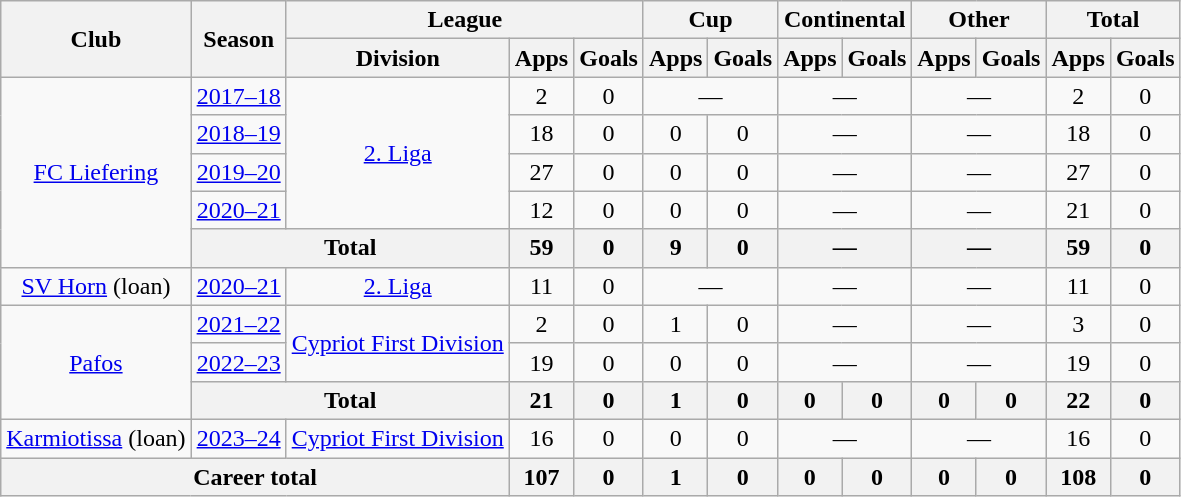<table class="wikitable" style="text-align: center">
<tr>
<th rowspan="2">Club</th>
<th rowspan="2">Season</th>
<th colspan="3">League</th>
<th colspan="2">Cup</th>
<th colspan="2">Continental</th>
<th colspan="2">Other</th>
<th colspan="2">Total</th>
</tr>
<tr>
<th>Division</th>
<th>Apps</th>
<th>Goals</th>
<th>Apps</th>
<th>Goals</th>
<th>Apps</th>
<th>Goals</th>
<th>Apps</th>
<th>Goals</th>
<th>Apps</th>
<th>Goals</th>
</tr>
<tr>
<td rowspan="5"><a href='#'>FC Liefering</a></td>
<td><a href='#'>2017–18</a></td>
<td rowspan="4"><a href='#'>2. Liga</a></td>
<td>2</td>
<td>0</td>
<td colspan="2">—</td>
<td colspan="2">—</td>
<td colspan="2">—</td>
<td>2</td>
<td>0</td>
</tr>
<tr>
<td><a href='#'>2018–19</a></td>
<td>18</td>
<td>0</td>
<td>0</td>
<td>0</td>
<td colspan="2">—</td>
<td colspan="2">—</td>
<td>18</td>
<td>0</td>
</tr>
<tr>
<td><a href='#'>2019–20</a></td>
<td>27</td>
<td>0</td>
<td>0</td>
<td>0</td>
<td colspan="2">—</td>
<td colspan="2">—</td>
<td>27</td>
<td>0</td>
</tr>
<tr>
<td><a href='#'>2020–21</a></td>
<td>12</td>
<td>0</td>
<td>0</td>
<td>0</td>
<td colspan="2">—</td>
<td colspan="2">—</td>
<td>21</td>
<td>0</td>
</tr>
<tr>
<th colspan="2">Total</th>
<th>59</th>
<th>0</th>
<th>9</th>
<th>0</th>
<th colspan="2">—</th>
<th colspan="2">—</th>
<th>59</th>
<th>0</th>
</tr>
<tr>
<td><a href='#'>SV Horn</a> (loan)</td>
<td><a href='#'>2020–21</a></td>
<td><a href='#'>2. Liga</a></td>
<td>11</td>
<td>0</td>
<td colspan="2">—</td>
<td colspan="2">—</td>
<td colspan="2">—</td>
<td>11</td>
<td>0</td>
</tr>
<tr>
<td rowspan="3"><a href='#'>Pafos</a></td>
<td><a href='#'>2021–22</a></td>
<td rowspan="2"><a href='#'>Cypriot First Division</a></td>
<td>2</td>
<td>0</td>
<td>1</td>
<td>0</td>
<td colspan="2">—</td>
<td colspan="2">—</td>
<td>3</td>
<td>0</td>
</tr>
<tr>
<td><a href='#'>2022–23</a></td>
<td>19</td>
<td>0</td>
<td>0</td>
<td>0</td>
<td colspan="2">—</td>
<td colspan="2">—</td>
<td>19</td>
<td>0</td>
</tr>
<tr>
<th colspan="2">Total</th>
<th>21</th>
<th>0</th>
<th>1</th>
<th>0</th>
<th>0</th>
<th>0</th>
<th>0</th>
<th>0</th>
<th>22</th>
<th>0</th>
</tr>
<tr>
<td><a href='#'>Karmiotissa</a> (loan)</td>
<td><a href='#'>2023–24</a></td>
<td><a href='#'>Cypriot First Division</a></td>
<td>16</td>
<td>0</td>
<td>0</td>
<td>0</td>
<td colspan="2">—</td>
<td colspan="2">—</td>
<td>16</td>
<td>0</td>
</tr>
<tr>
<th colspan="3">Career total</th>
<th>107</th>
<th>0</th>
<th>1</th>
<th>0</th>
<th>0</th>
<th>0</th>
<th>0</th>
<th>0</th>
<th>108</th>
<th>0</th>
</tr>
</table>
